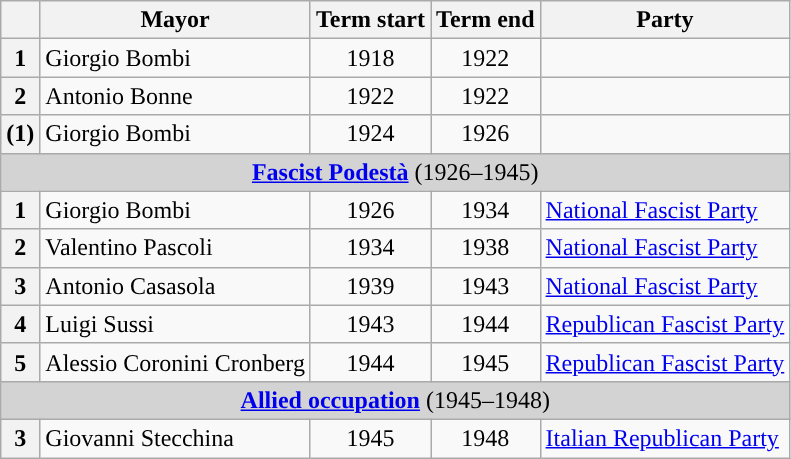<table class="wikitable">
<tr>
<th class=unsortable> </th>
<th>Mayor</th>
<th>Term start</th>
<th>Term end</th>
<th>Party</th>
</tr>
<tr>
<th rowspan=1 style="background:">1</th>
<td>Giorgio Bombi</td>
<td align=center>1918</td>
<td align=center>1922</td>
<td></td>
</tr>
<tr>
<th rowspan=1 style="background:">2</th>
<td>Antonio Bonne</td>
<td align=center>1922</td>
<td align=center>1922</td>
<td></td>
</tr>
<tr>
<th rowspan=1 style="background:">(1)</th>
<td>Giorgio Bombi</td>
<td align=center>1924</td>
<td align=center>1926</td>
<td></td>
</tr>
<tr>
<td colspan="8" bgcolor="lightgrey" align=center><strong><a href='#'>Fascist Podestà</a></strong> (1926–1945)</td>
</tr>
<tr>
<th rowspan=1 style="background:">1</th>
<td>Giorgio Bombi</td>
<td align=center>1926</td>
<td align=center>1934</td>
<td><a href='#'>National Fascist Party</a></td>
</tr>
<tr>
<th rowspan=1 style="background:">2</th>
<td>Valentino Pascoli</td>
<td align=center>1934</td>
<td align=center>1938</td>
<td><a href='#'>National Fascist Party</a></td>
</tr>
<tr>
<th rowspan=1 style="background:">3</th>
<td>Antonio Casasola</td>
<td align=center>1939</td>
<td align=center>1943</td>
<td><a href='#'>National Fascist Party</a></td>
</tr>
<tr>
<th rowspan=1 style="background:">4</th>
<td>Luigi Sussi</td>
<td align=center>1943</td>
<td align=center>1944</td>
<td><a href='#'>Republican Fascist Party</a></td>
</tr>
<tr>
<th rowspan=1 style="background:">5</th>
<td>Alessio Coronini Cronberg</td>
<td align=center>1944</td>
<td align=center>1945</td>
<td><a href='#'>Republican Fascist Party</a></td>
</tr>
<tr>
<td colspan="8" bgcolor="lightgrey" align=center><strong><a href='#'>Allied occupation</a></strong> (1945–1948)</td>
</tr>
<tr>
<th rowspan=1 style="background:">3</th>
<td>Giovanni Stecchina</td>
<td align=center>1945</td>
<td align=center>1948</td>
<td><a href='#'>Italian Republican Party</a></td>
</tr>
</table>
